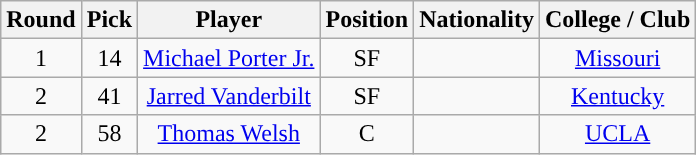<table class="wikitable sortable sortable">
<tr>
<th>Round</th>
<th>Pick</th>
<th>Player</th>
<th>Position</th>
<th>Nationality</th>
<th>College / Club</th>
</tr>
<tr style="text-align: center">
<td>1</td>
<td>14</td>
<td><a href='#'>Michael Porter Jr.</a></td>
<td>SF</td>
<td></td>
<td><a href='#'>Missouri</a></td>
</tr>
<tr style="text-align: center">
<td>2</td>
<td>41</td>
<td><a href='#'>Jarred Vanderbilt</a></td>
<td>SF</td>
<td></td>
<td><a href='#'>Kentucky</a></td>
</tr>
<tr style="text-align: center">
<td>2</td>
<td>58</td>
<td><a href='#'>Thomas Welsh</a></td>
<td>C</td>
<td></td>
<td><a href='#'>UCLA</a></td>
</tr>
</table>
